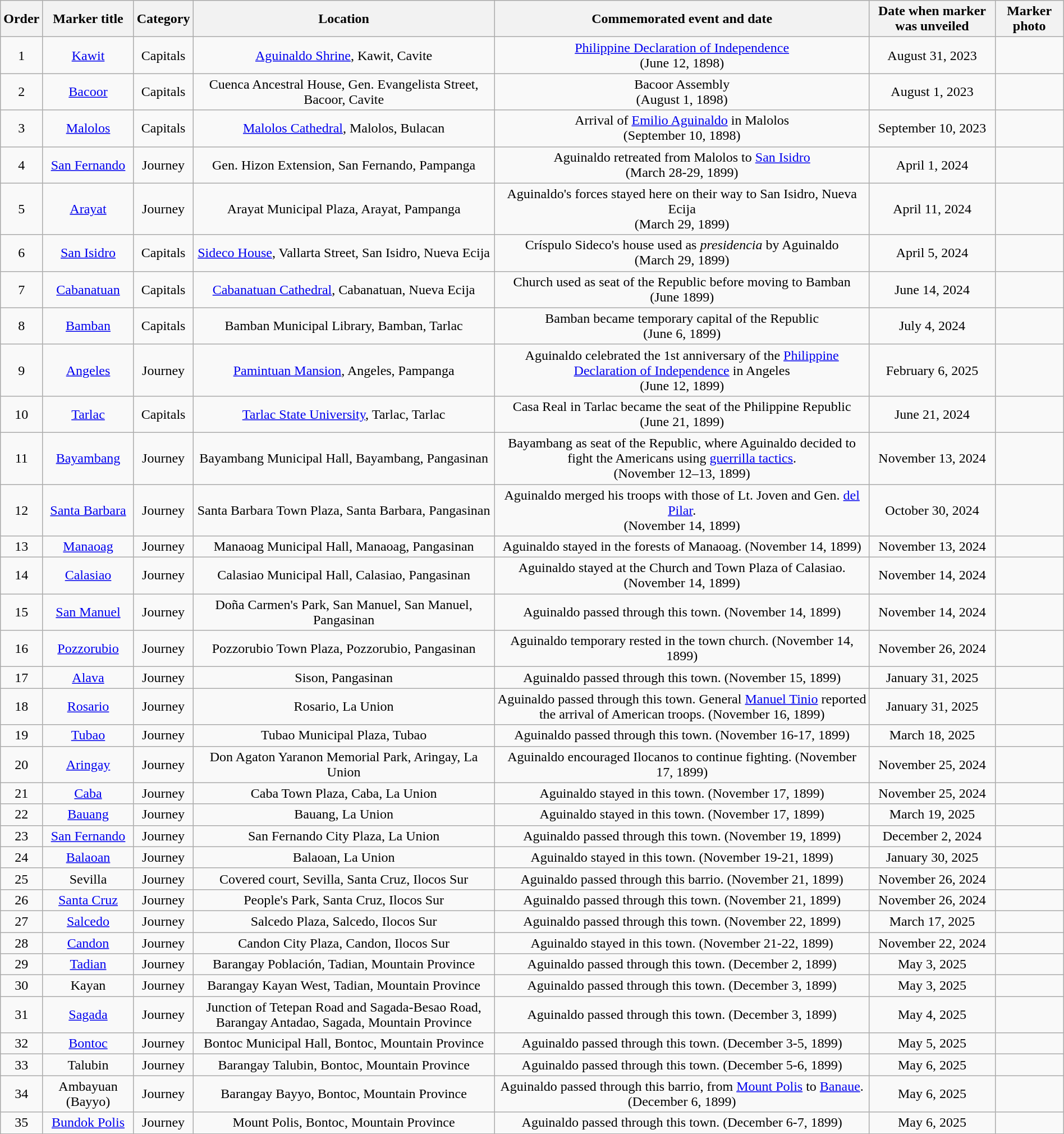<table class="wikitable" style="width:100%; text-align:center;">
<tr>
<th>Order</th>
<th>Marker title</th>
<th>Category</th>
<th>Location</th>
<th>Commemorated event and date</th>
<th>Date when marker was unveiled</th>
<th>Marker photo</th>
</tr>
<tr>
<td>1</td>
<td><a href='#'>Kawit</a></td>
<td>Capitals</td>
<td><a href='#'>Aguinaldo Shrine</a>, Kawit, Cavite</td>
<td><a href='#'>Philippine Declaration of Independence</a><br>(June 12, 1898)</td>
<td>August 31, 2023</td>
<td></td>
</tr>
<tr>
<td>2</td>
<td><a href='#'>Bacoor</a></td>
<td>Capitals</td>
<td>Cuenca Ancestral House, Gen. Evangelista Street, Bacoor, Cavite</td>
<td>Bacoor Assembly<br>(August 1, 1898)</td>
<td>August 1, 2023</td>
<td></td>
</tr>
<tr>
<td>3</td>
<td><a href='#'>Malolos</a></td>
<td>Capitals</td>
<td><a href='#'>Malolos Cathedral</a>, Malolos, Bulacan</td>
<td>Arrival of <a href='#'>Emilio Aguinaldo</a> in Malolos<br>(September 10, 1898)</td>
<td>September 10, 2023</td>
<td></td>
</tr>
<tr>
<td>4</td>
<td><a href='#'>San Fernando</a></td>
<td>Journey</td>
<td>Gen. Hizon Extension, San Fernando, Pampanga</td>
<td>Aguinaldo retreated from Malolos to <a href='#'>San Isidro</a><br>(March 28-29, 1899)</td>
<td>April 1, 2024</td>
<td></td>
</tr>
<tr>
<td>5</td>
<td><a href='#'>Arayat</a></td>
<td>Journey</td>
<td>Arayat Municipal Plaza, Arayat, Pampanga</td>
<td>Aguinaldo's forces stayed here on their way to San Isidro, Nueva Ecija<br>(March 29, 1899)</td>
<td>April 11, 2024</td>
<td></td>
</tr>
<tr>
<td>6</td>
<td><a href='#'>San Isidro</a></td>
<td>Capitals</td>
<td><a href='#'>Sideco House</a>, Vallarta Street, San Isidro, Nueva Ecija</td>
<td>Críspulo Sideco's house used as <em>presidencia</em> by Aguinaldo<br>(March 29, 1899)</td>
<td>April 5, 2024</td>
<td></td>
</tr>
<tr>
<td>7</td>
<td><a href='#'>Cabanatuan</a></td>
<td>Capitals</td>
<td><a href='#'>Cabanatuan Cathedral</a>, Cabanatuan, Nueva Ecija</td>
<td>Church used as seat of the Republic before moving to Bamban<br>(June 1899)</td>
<td>June 14, 2024</td>
<td></td>
</tr>
<tr>
<td>8</td>
<td><a href='#'>Bamban</a></td>
<td>Capitals</td>
<td>Bamban Municipal Library, Bamban, Tarlac</td>
<td>Bamban became temporary capital of the Republic<br>(June 6, 1899)</td>
<td>July 4, 2024</td>
<td></td>
</tr>
<tr>
<td>9</td>
<td><a href='#'>Angeles</a></td>
<td>Journey</td>
<td><a href='#'>Pamintuan Mansion</a>, Angeles, Pampanga</td>
<td>Aguinaldo celebrated the 1st anniversary of the <a href='#'>Philippine Declaration of Independence</a> in Angeles<br>(June 12, 1899)</td>
<td>February 6, 2025</td>
<td></td>
</tr>
<tr>
<td>10</td>
<td><a href='#'>Tarlac</a></td>
<td>Capitals</td>
<td><a href='#'>Tarlac State University</a>, Tarlac, Tarlac</td>
<td>Casa Real in Tarlac became the seat of the Philippine Republic<br>(June 21, 1899)</td>
<td>June 21, 2024</td>
<td></td>
</tr>
<tr>
<td>11</td>
<td><a href='#'>Bayambang</a></td>
<td>Journey</td>
<td>Bayambang Municipal Hall, Bayambang, Pangasinan</td>
<td>Bayambang as seat of the Republic, where Aguinaldo decided to fight the Americans using <a href='#'>guerrilla tactics</a>.<br>(November 12–13, 1899)</td>
<td>November 13, 2024</td>
<td></td>
</tr>
<tr>
<td>12</td>
<td><a href='#'>Santa Barbara</a></td>
<td>Journey</td>
<td>Santa Barbara Town Plaza, Santa Barbara, Pangasinan</td>
<td>Aguinaldo merged his troops with those of Lt. Joven and Gen. <a href='#'>del Pilar</a>.<br>(November 14, 1899)</td>
<td>October 30, 2024</td>
<td></td>
</tr>
<tr>
<td>13</td>
<td><a href='#'>Manaoag</a></td>
<td>Journey</td>
<td>Manaoag Municipal Hall, Manaoag, Pangasinan</td>
<td>Aguinaldo stayed in the forests of Manaoag. (November 14, 1899)</td>
<td>November 13, 2024</td>
<td></td>
</tr>
<tr>
<td>14</td>
<td><a href='#'>Calasiao</a></td>
<td>Journey</td>
<td>Calasiao Municipal Hall, Calasiao, Pangasinan</td>
<td>Aguinaldo stayed at the Church and Town Plaza of Calasiao. (November 14, 1899)</td>
<td>November 14, 2024</td>
<td></td>
</tr>
<tr>
<td>15</td>
<td><a href='#'>San Manuel</a></td>
<td>Journey</td>
<td>Doña Carmen's Park, San Manuel, San Manuel, Pangasinan</td>
<td>Aguinaldo passed through this town. (November 14, 1899)</td>
<td>November 14, 2024</td>
<td></td>
</tr>
<tr>
<td>16</td>
<td><a href='#'>Pozzorubio</a></td>
<td>Journey</td>
<td>Pozzorubio Town Plaza, Pozzorubio, Pangasinan</td>
<td>Aguinaldo temporary rested in the town church. (November 14, 1899)</td>
<td>November 26, 2024</td>
<td></td>
</tr>
<tr>
<td>17</td>
<td><a href='#'>Alava</a></td>
<td>Journey</td>
<td>Sison, Pangasinan</td>
<td>Aguinaldo passed through this town. (November 15, 1899)</td>
<td>January 31, 2025</td>
<td></td>
</tr>
<tr>
<td>18</td>
<td><a href='#'>Rosario</a></td>
<td>Journey</td>
<td>Rosario, La Union</td>
<td>Aguinaldo passed through this town. General <a href='#'>Manuel Tinio</a> reported the arrival of American troops. (November 16, 1899)</td>
<td>January 31, 2025</td>
<td></td>
</tr>
<tr>
<td>19</td>
<td><a href='#'>Tubao</a></td>
<td>Journey</td>
<td>Tubao Municipal Plaza, Tubao</td>
<td>Aguinaldo passed through this town. (November 16-17, 1899)</td>
<td>March 18, 2025</td>
<td></td>
</tr>
<tr>
<td>20</td>
<td><a href='#'>Aringay</a></td>
<td>Journey</td>
<td>Don Agaton Yaranon Memorial Park, Aringay, La Union</td>
<td>Aguinaldo encouraged Ilocanos to continue fighting. (November 17, 1899)</td>
<td>November 25, 2024</td>
<td></td>
</tr>
<tr>
<td>21</td>
<td><a href='#'>Caba</a></td>
<td>Journey</td>
<td>Caba Town Plaza, Caba, La Union</td>
<td>Aguinaldo stayed in this town. (November 17, 1899)</td>
<td>November 25, 2024</td>
<td></td>
</tr>
<tr>
<td>22</td>
<td><a href='#'>Bauang</a></td>
<td>Journey</td>
<td>Bauang, La Union</td>
<td>Aguinaldo stayed in this town. (November 17, 1899)</td>
<td>March 19, 2025</td>
<td></td>
</tr>
<tr>
<td>23</td>
<td><a href='#'>San Fernando</a></td>
<td>Journey</td>
<td>San Fernando City Plaza, La Union</td>
<td>Aguinaldo passed through this town. (November 19, 1899)</td>
<td>December 2, 2024</td>
<td></td>
</tr>
<tr>
<td>24</td>
<td><a href='#'>Balaoan</a></td>
<td>Journey</td>
<td>Balaoan, La Union</td>
<td>Aguinaldo stayed in this town. (November 19-21, 1899)</td>
<td>January 30, 2025</td>
<td></td>
</tr>
<tr>
<td>25</td>
<td>Sevilla</td>
<td>Journey</td>
<td>Covered court, Sevilla, Santa Cruz, Ilocos Sur</td>
<td>Aguinaldo passed through this barrio. (November 21, 1899)</td>
<td>November 26, 2024</td>
<td></td>
</tr>
<tr>
<td>26</td>
<td><a href='#'>Santa Cruz</a></td>
<td>Journey</td>
<td>People's Park, Santa Cruz, Ilocos Sur</td>
<td>Aguinaldo passed through this town. (November 21, 1899)</td>
<td>November 26, 2024</td>
<td></td>
</tr>
<tr>
<td>27</td>
<td><a href='#'>Salcedo</a></td>
<td>Journey</td>
<td>Salcedo Plaza, Salcedo, Ilocos Sur</td>
<td>Aguinaldo passed through this town. (November 22, 1899)</td>
<td>March 17, 2025</td>
<td></td>
</tr>
<tr>
<td>28</td>
<td><a href='#'>Candon</a></td>
<td>Journey</td>
<td>Candon City Plaza, Candon, Ilocos Sur</td>
<td>Aguinaldo stayed in this town. (November 21-22, 1899)</td>
<td>November 22, 2024</td>
<td></td>
</tr>
<tr>
<td>29</td>
<td><a href='#'>Tadian</a></td>
<td>Journey</td>
<td>Barangay Población, Tadian, Mountain Province</td>
<td>Aguinaldo passed through this town. (December 2, 1899)</td>
<td>May 3, 2025</td>
<td></td>
</tr>
<tr>
<td>30</td>
<td>Kayan</td>
<td>Journey</td>
<td>Barangay Kayan West, Tadian, Mountain Province</td>
<td>Aguinaldo passed through this town. (December 3, 1899)</td>
<td>May 3, 2025</td>
<td></td>
</tr>
<tr>
<td>31</td>
<td><a href='#'>Sagada</a></td>
<td>Journey</td>
<td>Junction of Tetepan Road and Sagada-Besao Road, Barangay Antadao, Sagada, Mountain Province</td>
<td>Aguinaldo passed through this town. (December 3, 1899)</td>
<td>May 4, 2025</td>
<td></td>
</tr>
<tr>
<td>32</td>
<td><a href='#'>Bontoc</a></td>
<td>Journey</td>
<td>Bontoc Municipal Hall, Bontoc, Mountain Province</td>
<td>Aguinaldo passed through this town. (December 3-5, 1899)</td>
<td>May 5, 2025</td>
<td></td>
</tr>
<tr>
<td>33</td>
<td>Talubin</td>
<td>Journey</td>
<td>Barangay Talubin, Bontoc, Mountain Province</td>
<td>Aguinaldo passed through this town. (December 5-6, 1899)</td>
<td>May 6, 2025</td>
<td></td>
</tr>
<tr>
<td>34</td>
<td>Ambayuan (Bayyo)</td>
<td>Journey</td>
<td>Barangay Bayyo, Bontoc, Mountain Province</td>
<td>Aguinaldo passed through this barrio, from <a href='#'>Mount Polis</a> to <a href='#'>Banaue</a>. (December 6, 1899)</td>
<td>May 6, 2025</td>
<td></td>
</tr>
<tr>
<td>35</td>
<td><a href='#'>Bundok Polis</a></td>
<td>Journey</td>
<td>Mount Polis, Bontoc, Mountain Province</td>
<td>Aguinaldo passed through this town. (December 6-7, 1899)</td>
<td>May 6, 2025</td>
<td></td>
</tr>
</table>
